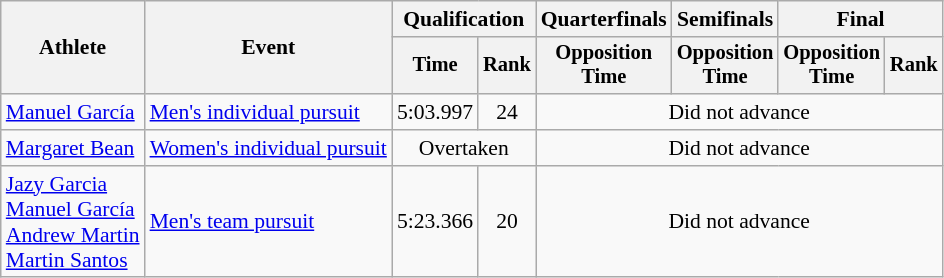<table class="wikitable" style="font-size:90%">
<tr>
<th rowspan=2>Athlete</th>
<th rowspan=2>Event</th>
<th colspan=2>Qualification</th>
<th>Quarterfinals</th>
<th>Semifinals</th>
<th colspan=2>Final</th>
</tr>
<tr style="font-size:95%">
<th>Time</th>
<th>Rank</th>
<th>Opposition<br>Time</th>
<th>Opposition<br>Time</th>
<th>Opposition<br>Time</th>
<th>Rank</th>
</tr>
<tr align=center>
<td align=left><a href='#'>Manuel García</a></td>
<td align=left><a href='#'>Men's individual pursuit</a></td>
<td>5:03.997</td>
<td>24</td>
<td colspan=4>Did not advance</td>
</tr>
<tr align=center>
<td align=left><a href='#'>Margaret Bean</a></td>
<td align=left><a href='#'>Women's individual pursuit</a></td>
<td colspan=2>Overtaken</td>
<td colspan=4>Did not advance</td>
</tr>
<tr align=center>
<td align=left><a href='#'>Jazy Garcia</a><br><a href='#'>Manuel García</a><br><a href='#'>Andrew Martin</a><br><a href='#'>Martin Santos</a></td>
<td align=left><a href='#'>Men's team pursuit</a></td>
<td>5:23.366</td>
<td>20</td>
<td colspan=4>Did not advance</td>
</tr>
</table>
